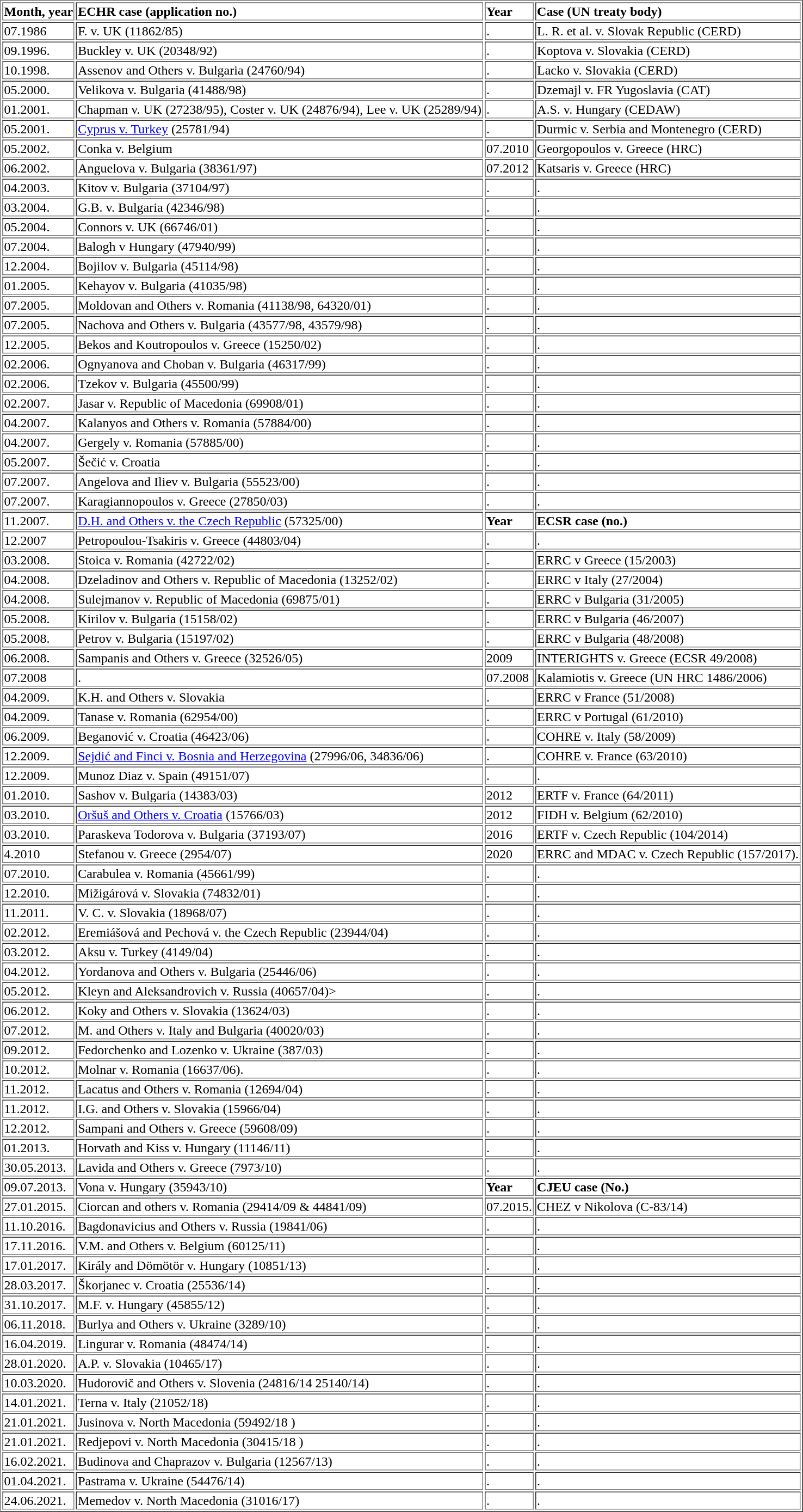<table border="1">
<tr>
<td><strong>Month, year</strong></td>
<td><strong>ECHR case (application no.)</strong></td>
<td><strong>Year</strong></td>
<td><strong>Case (UN treaty body)</strong></td>
</tr>
<tr>
<td>07.1986</td>
<td>F. v. UK (11862/85)</td>
<td>.</td>
<td>L. R. et al. v. Slovak Republic (CERD)</td>
</tr>
<tr>
<td>09.1996.</td>
<td>Buckley v. UK (20348/92)</td>
<td>.</td>
<td>Koptova v. Slovakia (CERD)</td>
</tr>
<tr>
<td>10.1998.</td>
<td>Assenov and Others v. Bulgaria (24760/94)</td>
<td>.</td>
<td>Lacko v. Slovakia (CERD)</td>
</tr>
<tr>
<td>05.2000.</td>
<td>Velikova v. Bulgaria (41488/98)</td>
<td>.</td>
<td>Dzemajl v. FR Yugoslavia (CAT)</td>
</tr>
<tr>
<td>01.2001.</td>
<td>Chapman v. UK (27238/95), Coster v. UK (24876/94), Lee v. UK (25289/94)</td>
<td>.</td>
<td>A.S. v. Hungary (CEDAW)</td>
</tr>
<tr>
<td>05.2001.</td>
<td><a href='#'>Cyprus v. Turkey</a> (25781/94)</td>
<td>.</td>
<td>Durmic v. Serbia and Montenegro (CERD)</td>
</tr>
<tr>
<td>05.2002.</td>
<td>Conka v. Belgium</td>
<td>07.2010</td>
<td>Georgopoulos v. Greece (HRC)</td>
</tr>
<tr>
<td>06.2002.</td>
<td>Anguelova v. Bulgaria (38361/97)</td>
<td>07.2012</td>
<td>Katsaris v. Greece (HRC)</td>
</tr>
<tr>
<td>04.2003.</td>
<td>Kitov v. Bulgaria (37104/97)</td>
<td>.</td>
<td>.</td>
</tr>
<tr>
<td>03.2004.</td>
<td>G.B. v. Bulgaria (42346/98)</td>
<td>.</td>
<td>.</td>
</tr>
<tr>
<td>05.2004.</td>
<td>Connors v. UK (66746/01)</td>
<td>.</td>
<td>.</td>
</tr>
<tr>
<td>07.2004.</td>
<td>Balogh v Hungary (47940/99)</td>
<td>.</td>
<td>.</td>
</tr>
<tr>
<td>12.2004.</td>
<td>Bojilov v. Bulgaria (45114/98)</td>
<td>.</td>
<td>.</td>
</tr>
<tr>
<td>01.2005.</td>
<td>Kehayov v. Bulgaria (41035/98)</td>
<td>.</td>
<td>.</td>
</tr>
<tr>
<td>07.2005.</td>
<td>Moldovan and Others v. Romania (41138/98, 64320/01)</td>
<td>.</td>
<td>.</td>
</tr>
<tr>
<td>07.2005.</td>
<td>Nachova and Others v. Bulgaria (43577/98, 43579/98)</td>
<td>.</td>
<td>.</td>
</tr>
<tr>
<td>12.2005.</td>
<td>Bekos and Koutropoulos v. Greece (15250/02)</td>
<td>.</td>
<td>.</td>
</tr>
<tr>
<td>02.2006.</td>
<td>Ognyanova and Choban v. Bulgaria (46317/99)</td>
<td>.</td>
<td>.</td>
</tr>
<tr>
<td>02.2006.</td>
<td>Tzekov v. Bulgaria (45500/99)</td>
<td>.</td>
<td>.</td>
</tr>
<tr>
<td>02.2007.</td>
<td>Jasar v. Republic of Macedonia (69908/01)</td>
<td>.</td>
<td>.</td>
</tr>
<tr>
<td>04.2007.</td>
<td>Kalanyos and Others v. Romania (57884/00)</td>
<td>.</td>
<td>.</td>
</tr>
<tr>
<td>04.2007.</td>
<td>Gergely v. Romania (57885/00)</td>
<td>.</td>
<td>.</td>
</tr>
<tr>
<td>05.2007.</td>
<td>Šečić v. Croatia</td>
<td>.</td>
<td>.</td>
</tr>
<tr>
<td>07.2007.</td>
<td>Angelova and Iliev v. Bulgaria (55523/00)</td>
<td>.</td>
<td>.</td>
</tr>
<tr>
<td>07.2007.</td>
<td>Karagiannopoulos v. Greece (27850/03)</td>
<td>.</td>
<td>.</td>
</tr>
<tr>
<td>11.2007.</td>
<td><a href='#'>D.H. and Others v. the Czech Republic</a> (57325/00)</td>
<td><strong>Year</strong></td>
<td><strong>ECSR case (no.)</strong></td>
</tr>
<tr>
<td>12.2007</td>
<td>Petropoulou-Tsakiris v. Greece (44803/04)</td>
<td>.</td>
<td>.</td>
</tr>
<tr>
<td>03.2008.</td>
<td>Stoica v. Romania (42722/02)</td>
<td>.</td>
<td>ERRC v Greece (15/2003)</td>
</tr>
<tr>
<td>04.2008.</td>
<td>Dzeladinov and Others v. Republic of Macedonia (13252/02)</td>
<td>.</td>
<td>ERRC v Italy (27/2004)</td>
</tr>
<tr>
<td>04.2008.</td>
<td>Sulejmanov v. Republic of Macedonia (69875/01)</td>
<td>.</td>
<td>ERRC v Bulgaria (31/2005)</td>
</tr>
<tr>
<td>05.2008.</td>
<td>Kirilov v. Bulgaria (15158/02)</td>
<td>.</td>
<td>ERRC v Bulgaria (46/2007)</td>
</tr>
<tr>
<td>05.2008.</td>
<td>Petrov v. Bulgaria (15197/02)</td>
<td>.</td>
<td>ERRC v Bulgaria (48/2008)</td>
</tr>
<tr>
<td>06.2008.</td>
<td>Sampanis and Others v. Greece (32526/05)</td>
<td>2009</td>
<td>INTERIGHTS v. Greece (ECSR 49/2008)</td>
</tr>
<tr>
<td>07.2008</td>
<td>.</td>
<td>07.2008</td>
<td>Kalamiotis v. Greece (UN HRC 1486/2006)</td>
</tr>
<tr>
<td>04.2009.</td>
<td>K.H. and Others v. Slovakia</td>
<td>.</td>
<td>ERRC v France (51/2008)</td>
</tr>
<tr>
<td>04.2009.</td>
<td>Tanase v. Romania (62954/00)</td>
<td>.</td>
<td>ERRC v Portugal (61/2010)</td>
</tr>
<tr>
<td>06.2009.</td>
<td>Beganović v. Croatia (46423/06)</td>
<td>.</td>
<td>COHRE v. Italy (58/2009)</td>
</tr>
<tr>
<td>12.2009.</td>
<td><a href='#'>Sejdić and Finci v. Bosnia and Herzegovina</a> (27996/06, 34836/06)</td>
<td>.</td>
<td>COHRE v. France (63/2010)</td>
</tr>
<tr>
<td>12.2009.</td>
<td>Munoz Diaz v. Spain (49151/07)</td>
<td>.</td>
<td>.</td>
</tr>
<tr>
<td>01.2010.</td>
<td>Sashov v. Bulgaria (14383/03)</td>
<td>2012</td>
<td>ERTF v. France (64/2011)</td>
</tr>
<tr>
<td>03.2010.</td>
<td><a href='#'>Oršuš and Others v. Croatia</a> (15766/03)</td>
<td>2012</td>
<td>FIDH v. Belgium (62/2010)</td>
</tr>
<tr>
<td>03.2010.</td>
<td>Paraskeva Todorova v. Bulgaria (37193/07)</td>
<td>2016</td>
<td>ERTF v. Czech Republic (104/2014)</td>
</tr>
<tr>
<td>4.2010</td>
<td>Stefanou v. Greece (2954/07)</td>
<td>2020</td>
<td>ERRC and MDAC v. Czech Republic (157/2017).</td>
</tr>
<tr>
<td>07.2010.</td>
<td>Carabulea v. Romania (45661/99)</td>
<td>.</td>
<td>.</td>
</tr>
<tr>
<td>12.2010.</td>
<td>Mižigárová v. Slovakia (74832/01)</td>
<td>.</td>
<td>.</td>
</tr>
<tr>
<td>11.2011.</td>
<td>V. C. v. Slovakia (18968/07)</td>
<td>.</td>
<td>.</td>
</tr>
<tr>
<td>02.2012.</td>
<td>Eremiášová and Pechová v. the Czech Republic (23944/04)</td>
<td>.</td>
<td>.</td>
</tr>
<tr>
<td>03.2012.</td>
<td>Aksu v. Turkey (4149/04)</td>
<td>.</td>
<td>.</td>
</tr>
<tr>
<td>04.2012.</td>
<td>Yordanova and Others v. Bulgaria (25446/06)</td>
<td>.</td>
<td>.</td>
</tr>
<tr>
<td>05.2012.</td>
<td>Kleyn and Aleksandrovich v. Russia (40657/04)></td>
<td>.</td>
<td>.</td>
</tr>
<tr>
<td>06.2012.</td>
<td>Koky and Others v. Slovakia (13624/03)</td>
<td>.</td>
<td>.</td>
</tr>
<tr>
<td>07.2012.</td>
<td>M. and Others v. Italy and Bulgaria (40020/03)</td>
<td>.</td>
<td>.</td>
</tr>
<tr>
<td>09.2012.</td>
<td>Fedorchenko and Lozenko v. Ukraine (387/03)</td>
<td>.</td>
<td>.</td>
</tr>
<tr>
<td>10.2012.</td>
<td>Molnar v. Romania (16637/06).</td>
<td>.</td>
<td>.</td>
</tr>
<tr>
<td>11.2012.</td>
<td>Lacatus and Others v. Romania (12694/04)</td>
<td>.</td>
<td>.</td>
</tr>
<tr>
<td>11.2012.</td>
<td>I.G. and Others v. Slovakia (15966/04) </td>
<td>.</td>
<td>.</td>
</tr>
<tr>
<td>12.2012.</td>
<td>Sampani and Others v. Greece (59608/09) </td>
<td>.</td>
<td>.</td>
</tr>
<tr>
<td>01.2013.</td>
<td>Horvath and Kiss v. Hungary (11146/11) </td>
<td>.</td>
<td>.</td>
</tr>
<tr>
<td>30.05.2013.</td>
<td>Lavida and Others v. Greece (7973/10)</td>
<td>.</td>
<td>.</td>
</tr>
<tr>
<td>09.07.2013.</td>
<td>Vona v. Hungary (35943/10)</td>
<td><strong>Year</strong></td>
<td><strong>CJEU case (No.)</strong></td>
</tr>
<tr>
<td>27.01.2015.</td>
<td>Ciorcan and others v. Romania (29414/09 & 44841/09)</td>
<td>07.2015.</td>
<td>CHEZ v Nikolova (C-83/14)</td>
</tr>
<tr>
<td>11.10.2016.</td>
<td>Bagdonavicius and Others v. Russia (19841/06)</td>
<td>.</td>
<td>.</td>
</tr>
<tr>
<td>17.11.2016.</td>
<td>V.M. and Others v. Belgium (60125/11)</td>
<td>.</td>
<td>.</td>
</tr>
<tr>
<td>17.01.2017.</td>
<td>Király and Dömötör v. Hungary (10851/13)</td>
<td>.</td>
<td>.</td>
</tr>
<tr>
<td>28.03.2017.</td>
<td>Škorjanec v. Croatia (25536/14)</td>
<td>.</td>
<td>.</td>
</tr>
<tr>
<td>31.10.2017.</td>
<td>M.F. v. Hungary (45855/12)</td>
<td>.</td>
<td>.</td>
</tr>
<tr>
<td>06.11.2018.</td>
<td>Burlya and Others v. Ukraine (3289/10)</td>
<td>.</td>
<td>.</td>
</tr>
<tr>
<td>16.04.2019.</td>
<td>Lingurar v. Romania (48474/14)</td>
<td>.</td>
<td>.</td>
</tr>
<tr>
<td>28.01.2020.</td>
<td>A.P. v. Slovakia (10465/17)</td>
<td>.</td>
<td>.</td>
</tr>
<tr>
<td>10.03.2020.</td>
<td>Hudorovič and Others v. Slovenia (24816/14 25140/14)</td>
<td>.</td>
<td>.</td>
</tr>
<tr>
<td>14.01.2021.</td>
<td>Terna v. Italy (21052/18)</td>
<td>.</td>
<td>.</td>
</tr>
<tr>
<td>21.01.2021.</td>
<td>Jusinova v. North Macedonia (59492/18 )</td>
<td>.</td>
<td>.</td>
</tr>
<tr>
<td>21.01.2021.</td>
<td>Redjepovi v. North Macedonia (30415/18  )</td>
<td>.</td>
<td>.</td>
</tr>
<tr>
<td>16.02.2021.</td>
<td>Budinova and Chaprazov v. Bulgaria (12567/13)</td>
<td>.</td>
<td>.</td>
</tr>
<tr>
<td>01.04.2021.</td>
<td>Pastrama v. Ukraine (54476/14)</td>
<td>.</td>
<td>.</td>
</tr>
<tr>
<td>24.06.2021.</td>
<td>Memedov v. North Macedonia (31016/17)</td>
<td>.</td>
<td>.</td>
</tr>
</table>
